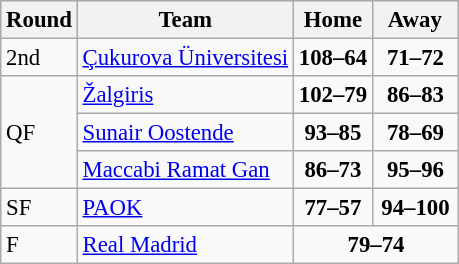<table class="wikitable" style="text-align: left; font-size:95%">
<tr bgcolor="#ccccff">
<th>Round</th>
<th>Team</th>
<th>Home</th>
<th>  Away  </th>
</tr>
<tr>
<td>2nd</td>
<td> <a href='#'>Çukurova Üniversitesi</a></td>
<td style="text-align:center;"><strong>108–64</strong></td>
<td style="text-align:center;"><strong>71–72</strong></td>
</tr>
<tr>
<td rowspan=3>QF</td>
<td> <a href='#'>Žalgiris</a></td>
<td style="text-align:center;"><strong>102–79</strong></td>
<td style="text-align:center;"><strong>86–83</strong></td>
</tr>
<tr>
<td> <a href='#'>Sunair Oostende</a></td>
<td style="text-align:center;"><strong>93–85</strong></td>
<td style="text-align:center;"><strong>78–69</strong></td>
</tr>
<tr>
<td> <a href='#'>Maccabi Ramat Gan</a></td>
<td style="text-align:center;"><strong>86–73</strong></td>
<td style="text-align:center;"><strong>95–96</strong></td>
</tr>
<tr>
<td>SF</td>
<td> <a href='#'>PAOK</a></td>
<td style="text-align:center;"><strong>77–57</strong></td>
<td style="text-align:center;"><strong>94–100</strong></td>
</tr>
<tr>
<td>F</td>
<td> <a href='#'>Real Madrid</a></td>
<td colspan=2 align="center"><strong>79–74</strong></td>
</tr>
</table>
